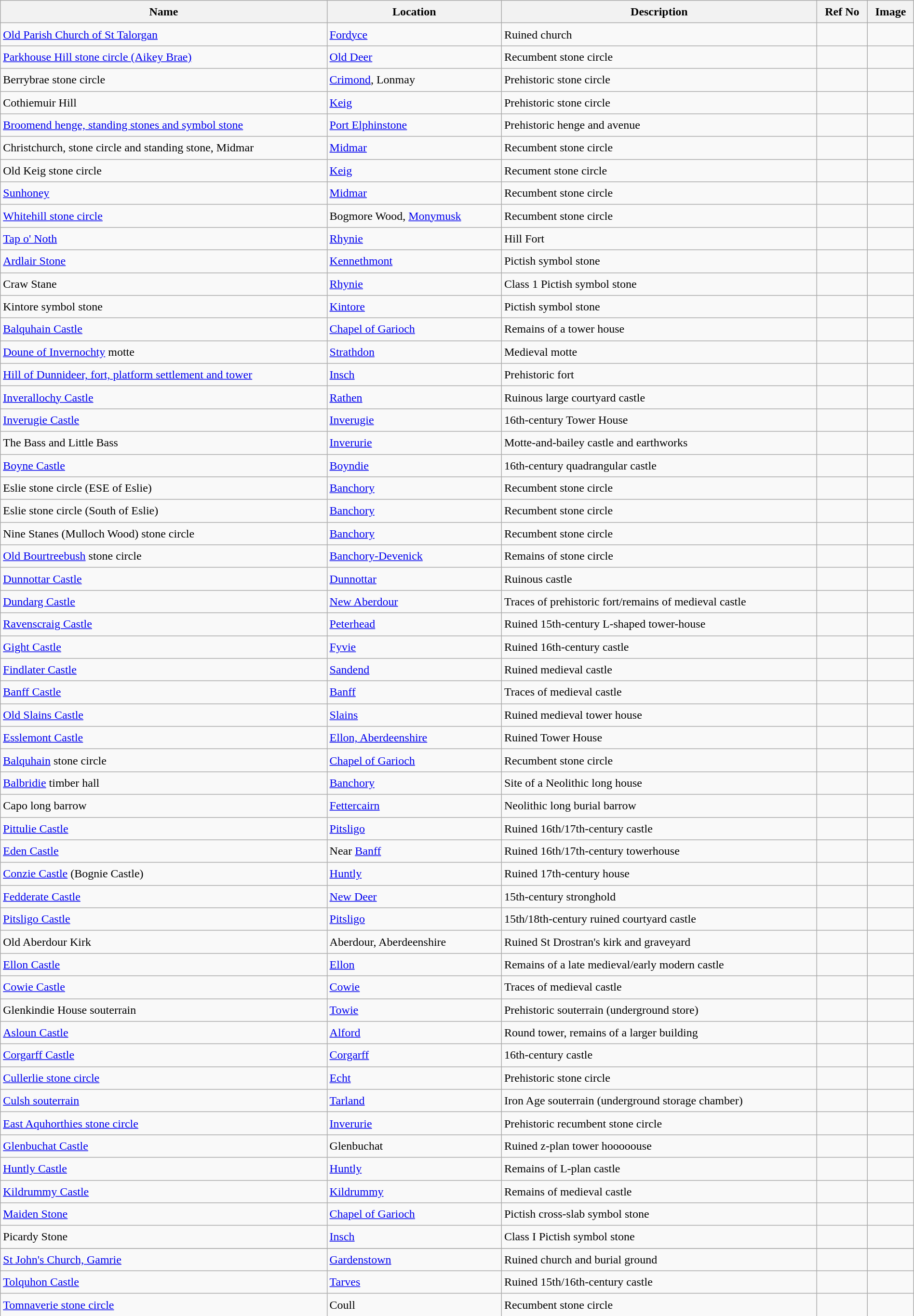<table class="wikitable sortable" style="font-size: 100%;width:100%;border:0px;text-align:left;line-height:150%;">
<tr>
<th>Name</th>
<th>Location</th>
<th class="unsortable">Description</th>
<th>Ref No</th>
<th class="unsortable">Image</th>
</tr>
<tr>
<td><a href='#'>Old Parish Church of St Talorgan</a></td>
<td><a href='#'>Fordyce</a></td>
<td>Ruined church</td>
<td></td>
<td></td>
</tr>
<tr>
<td><a href='#'>Parkhouse Hill stone circle (Aikey Brae)</a></td>
<td><a href='#'>Old Deer</a></td>
<td>Recumbent stone circle</td>
<td></td>
<td></td>
</tr>
<tr>
<td>Berrybrae stone circle</td>
<td><a href='#'>Crimond</a>, Lonmay</td>
<td>Prehistoric stone circle</td>
<td></td>
<td></td>
</tr>
<tr>
<td>Cothiemuir Hill</td>
<td><a href='#'>Keig</a></td>
<td>Prehistoric stone circle</td>
<td></td>
<td></td>
</tr>
<tr>
<td><a href='#'>Broomend henge, standing stones and symbol stone</a></td>
<td><a href='#'>Port Elphinstone</a></td>
<td>Prehistoric henge and avenue</td>
<td></td>
<td></td>
</tr>
<tr>
<td>Christchurch, stone circle and standing stone, Midmar</td>
<td><a href='#'>Midmar</a></td>
<td>Recumbent stone circle</td>
<td></td>
<td></td>
</tr>
<tr>
<td>Old Keig stone circle</td>
<td><a href='#'>Keig</a></td>
<td>Recument stone circle</td>
<td></td>
<td></td>
</tr>
<tr>
<td><a href='#'>Sunhoney</a></td>
<td><a href='#'>Midmar</a></td>
<td>Recumbent stone circle</td>
<td></td>
<td></td>
</tr>
<tr>
<td><a href='#'>Whitehill stone circle</a></td>
<td>Bogmore Wood, <a href='#'>Monymusk</a></td>
<td>Recumbent stone circle</td>
<td></td>
<td></td>
</tr>
<tr>
<td><a href='#'>Tap o' Noth</a></td>
<td><a href='#'>Rhynie</a></td>
<td>Hill Fort</td>
<td></td>
<td></td>
</tr>
<tr>
<td><a href='#'>Ardlair Stone</a></td>
<td><a href='#'>Kennethmont</a></td>
<td>Pictish symbol stone</td>
<td></td>
<td></td>
</tr>
<tr>
<td>Craw Stane</td>
<td><a href='#'>Rhynie</a></td>
<td>Class 1 Pictish symbol stone</td>
<td></td>
<td></td>
</tr>
<tr>
<td>Kintore symbol stone</td>
<td><a href='#'>Kintore</a></td>
<td>Pictish symbol stone</td>
<td></td>
<td></td>
</tr>
<tr>
<td><a href='#'>Balquhain Castle</a></td>
<td><a href='#'>Chapel of Garioch</a></td>
<td>Remains of a tower house</td>
<td></td>
<td></td>
</tr>
<tr>
<td><a href='#'>Doune of Invernochty</a> motte</td>
<td><a href='#'>Strathdon</a></td>
<td>Medieval motte</td>
<td></td>
<td></td>
</tr>
<tr>
<td><a href='#'>Hill of Dunnideer, fort, platform settlement and tower</a></td>
<td><a href='#'>Insch</a></td>
<td>Prehistoric fort</td>
<td></td>
<td></td>
</tr>
<tr>
<td><a href='#'>Inverallochy Castle</a></td>
<td><a href='#'>Rathen</a></td>
<td>Ruinous large courtyard castle</td>
<td></td>
<td></td>
</tr>
<tr>
<td><a href='#'>Inverugie Castle</a></td>
<td><a href='#'>Inverugie</a></td>
<td>16th-century Tower House</td>
<td></td>
<td></td>
</tr>
<tr>
<td>The Bass and Little Bass</td>
<td><a href='#'>Inverurie</a></td>
<td>Motte-and-bailey castle and earthworks</td>
<td></td>
<td></td>
</tr>
<tr>
<td><a href='#'>Boyne Castle</a></td>
<td><a href='#'>Boyndie</a></td>
<td>16th-century quadrangular castle</td>
<td></td>
<td></td>
</tr>
<tr>
<td>Eslie stone circle (ESE of Eslie)</td>
<td><a href='#'>Banchory</a></td>
<td>Recumbent stone circle</td>
<td></td>
<td></td>
</tr>
<tr>
<td>Eslie stone circle (South of Eslie)</td>
<td><a href='#'>Banchory</a></td>
<td>Recumbent stone circle</td>
<td></td>
<td></td>
</tr>
<tr>
<td>Nine Stanes (Mulloch Wood) stone circle</td>
<td><a href='#'>Banchory</a></td>
<td>Recumbent stone circle</td>
<td></td>
<td></td>
</tr>
<tr>
<td><a href='#'>Old Bourtreebush</a> stone circle</td>
<td><a href='#'>Banchory-Devenick</a></td>
<td>Remains of stone circle</td>
<td></td>
<td></td>
</tr>
<tr>
<td><a href='#'>Dunnottar Castle</a></td>
<td><a href='#'>Dunnottar</a></td>
<td>Ruinous castle</td>
<td></td>
<td></td>
</tr>
<tr>
<td><a href='#'>Dundarg Castle</a></td>
<td><a href='#'>New Aberdour</a></td>
<td>Traces of prehistoric fort/remains of medieval castle</td>
<td></td>
<td></td>
</tr>
<tr>
<td><a href='#'>Ravenscraig Castle</a></td>
<td><a href='#'>Peterhead</a></td>
<td>Ruined 15th-century L-shaped tower-house</td>
<td></td>
<td></td>
</tr>
<tr>
<td><a href='#'>Gight Castle</a></td>
<td><a href='#'>Fyvie</a></td>
<td>Ruined 16th-century castle</td>
<td></td>
<td></td>
</tr>
<tr>
<td><a href='#'>Findlater Castle</a></td>
<td><a href='#'>Sandend</a></td>
<td>Ruined medieval castle</td>
<td></td>
<td></td>
</tr>
<tr>
<td><a href='#'>Banff Castle</a></td>
<td><a href='#'>Banff</a></td>
<td>Traces of medieval castle</td>
<td></td>
<td></td>
</tr>
<tr>
<td><a href='#'>Old Slains Castle</a></td>
<td><a href='#'>Slains</a></td>
<td>Ruined medieval tower house</td>
<td></td>
<td></td>
</tr>
<tr>
<td><a href='#'>Esslemont Castle</a></td>
<td><a href='#'>Ellon, Aberdeenshire</a></td>
<td>Ruined Tower House</td>
<td></td>
<td></td>
</tr>
<tr>
<td><a href='#'>Balquhain</a> stone circle</td>
<td><a href='#'>Chapel of Garioch</a></td>
<td>Recumbent stone circle</td>
<td></td>
<td></td>
</tr>
<tr>
<td><a href='#'>Balbridie</a> timber hall</td>
<td><a href='#'>Banchory</a></td>
<td>Site of a Neolithic long house</td>
<td></td>
<td></td>
</tr>
<tr>
<td>Capo long barrow</td>
<td><a href='#'>Fettercairn</a></td>
<td>Neolithic long burial barrow</td>
<td></td>
<td></td>
</tr>
<tr>
<td><a href='#'>Pittulie Castle</a></td>
<td><a href='#'>Pitsligo</a></td>
<td>Ruined 16th/17th-century castle</td>
<td></td>
<td></td>
</tr>
<tr>
<td><a href='#'>Eden Castle</a></td>
<td>Near <a href='#'>Banff</a></td>
<td>Ruined 16th/17th-century towerhouse</td>
<td></td>
<td></td>
</tr>
<tr>
<td><a href='#'>Conzie Castle</a> (Bognie Castle)</td>
<td><a href='#'>Huntly</a></td>
<td>Ruined 17th-century house</td>
<td></td>
<td></td>
</tr>
<tr>
<td><a href='#'>Fedderate Castle</a></td>
<td><a href='#'>New Deer</a></td>
<td>15th-century stronghold</td>
<td></td>
<td></td>
</tr>
<tr>
<td><a href='#'>Pitsligo Castle</a></td>
<td><a href='#'>Pitsligo</a></td>
<td>15th/18th-century ruined courtyard castle</td>
<td></td>
<td></td>
</tr>
<tr>
<td>Old Aberdour Kirk</td>
<td>Aberdour, Aberdeenshire</td>
<td>Ruined St Drostran's kirk and graveyard</td>
<td></td>
<td></td>
</tr>
<tr>
<td><a href='#'>Ellon Castle</a></td>
<td><a href='#'>Ellon</a></td>
<td>Remains of a late medieval/early modern castle</td>
<td></td>
<td></td>
</tr>
<tr>
<td><a href='#'>Cowie Castle</a></td>
<td><a href='#'>Cowie</a></td>
<td>Traces of medieval castle</td>
<td></td>
<td></td>
</tr>
<tr>
<td>Glenkindie House souterrain</td>
<td><a href='#'>Towie</a></td>
<td>Prehistoric souterrain (underground store)</td>
<td></td>
<td></td>
</tr>
<tr>
<td><a href='#'>Asloun Castle</a></td>
<td><a href='#'>Alford</a></td>
<td>Round tower, remains of a larger building</td>
<td></td>
<td></td>
</tr>
<tr>
<td><a href='#'>Corgarff Castle</a></td>
<td><a href='#'>Corgarff</a></td>
<td>16th-century castle</td>
<td></td>
<td></td>
</tr>
<tr>
<td><a href='#'>Cullerlie stone circle</a></td>
<td><a href='#'>Echt</a></td>
<td>Prehistoric stone circle</td>
<td></td>
<td></td>
</tr>
<tr>
<td><a href='#'>Culsh souterrain</a></td>
<td><a href='#'>Tarland</a></td>
<td>Iron Age souterrain (underground storage chamber)</td>
<td></td>
<td></td>
</tr>
<tr>
<td><a href='#'>East Aquhorthies stone circle</a></td>
<td><a href='#'>Inverurie</a></td>
<td>Prehistoric recumbent stone circle</td>
<td></td>
<td></td>
</tr>
<tr>
<td><a href='#'>Glenbuchat Castle</a></td>
<td>Glenbuchat</td>
<td>Ruined z-plan tower hooooouse</td>
<td></td>
<td></td>
</tr>
<tr>
<td><a href='#'>Huntly Castle</a></td>
<td><a href='#'>Huntly</a></td>
<td>Remains of L-plan castle</td>
<td></td>
<td></td>
</tr>
<tr>
<td><a href='#'>Kildrummy Castle</a></td>
<td><a href='#'>Kildrummy</a></td>
<td>Remains of medieval castle</td>
<td></td>
<td></td>
</tr>
<tr>
<td><a href='#'>Maiden Stone</a></td>
<td><a href='#'>Chapel of Garioch</a></td>
<td>Pictish cross-slab symbol stone</td>
<td></td>
<td></td>
</tr>
<tr>
<td>Picardy Stone</td>
<td><a href='#'>Insch</a></td>
<td>Class I Pictish symbol stone</td>
<td></td>
<td></td>
</tr>
<tr>
</tr>
<tr>
<td><a href='#'>St John's Church, Gamrie</a></td>
<td><a href='#'>Gardenstown</a></td>
<td>Ruined church and burial ground</td>
<td></td>
<td></td>
</tr>
<tr>
<td><a href='#'>Tolquhon Castle</a></td>
<td><a href='#'>Tarves</a></td>
<td>Ruined 15th/16th-century castle</td>
<td></td>
<td></td>
</tr>
<tr>
<td><a href='#'>Tomnaverie stone circle</a></td>
<td>Coull</td>
<td>Recumbent stone circle</td>
<td></td>
<td></td>
</tr>
<tr>
</tr>
</table>
